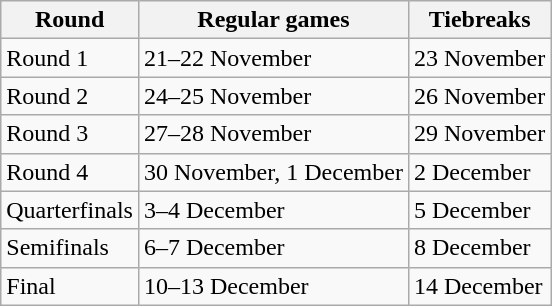<table class="wikitable">
<tr>
<th>Round</th>
<th>Regular games</th>
<th>Tiebreaks</th>
</tr>
<tr>
<td>Round 1</td>
<td>21–22 November</td>
<td>23 November</td>
</tr>
<tr>
<td>Round 2</td>
<td>24–25 November</td>
<td>26 November</td>
</tr>
<tr>
<td>Round 3</td>
<td>27–28 November</td>
<td>29 November</td>
</tr>
<tr>
<td>Round 4</td>
<td>30 November, 1 December</td>
<td>2 December</td>
</tr>
<tr>
<td>Quarterfinals</td>
<td>3–4 December</td>
<td>5 December</td>
</tr>
<tr>
<td>Semifinals</td>
<td>6–7 December</td>
<td>8 December</td>
</tr>
<tr>
<td>Final</td>
<td>10–13 December</td>
<td>14 December</td>
</tr>
</table>
